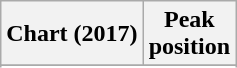<table class="wikitable sortable plainrowheaders" style="text-align:center">
<tr>
<th scope="col">Chart (2017)</th>
<th scope="col">Peak<br>position</th>
</tr>
<tr>
</tr>
<tr>
</tr>
</table>
